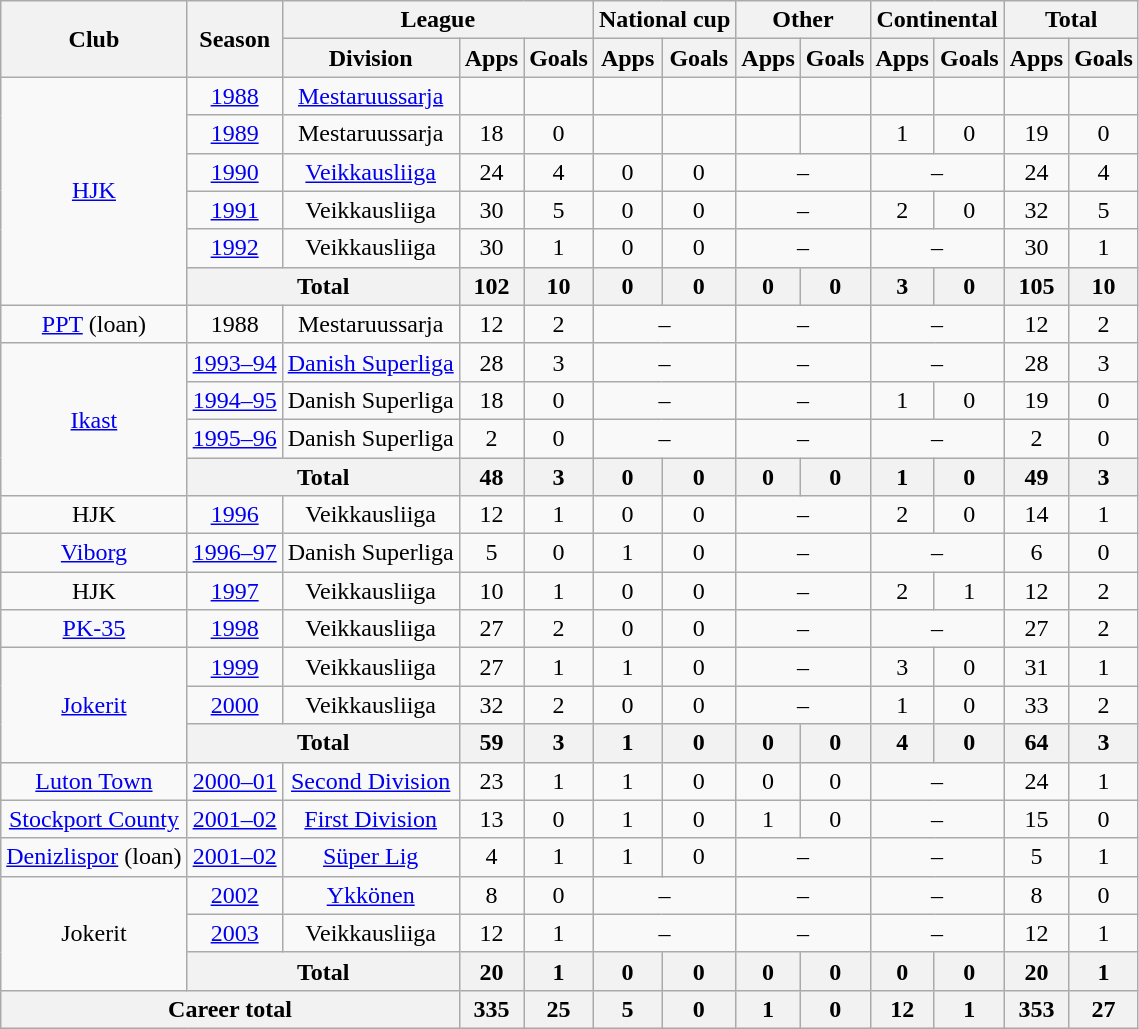<table class="wikitable" style="text-align:center">
<tr>
<th rowspan="2">Club</th>
<th rowspan="2">Season</th>
<th colspan="3">League</th>
<th colspan="2">National cup</th>
<th colspan="2">Other</th>
<th colspan="2">Continental</th>
<th colspan="2">Total</th>
</tr>
<tr>
<th>Division</th>
<th>Apps</th>
<th>Goals</th>
<th>Apps</th>
<th>Goals</th>
<th>Apps</th>
<th>Goals</th>
<th>Apps</th>
<th>Goals</th>
<th>Apps</th>
<th>Goals</th>
</tr>
<tr>
<td rowspan="6"><a href='#'>HJK</a></td>
<td><a href='#'>1988</a></td>
<td><a href='#'>Mestaruussarja</a></td>
<td></td>
<td></td>
<td></td>
<td></td>
<td></td>
<td></td>
<td></td>
<td></td>
<td></td>
<td></td>
</tr>
<tr>
<td><a href='#'>1989</a></td>
<td>Mestaruussarja</td>
<td>18</td>
<td>0</td>
<td></td>
<td></td>
<td></td>
<td></td>
<td>1</td>
<td>0</td>
<td>19</td>
<td>0</td>
</tr>
<tr>
<td><a href='#'>1990</a></td>
<td><a href='#'>Veikkausliiga</a></td>
<td>24</td>
<td>4</td>
<td>0</td>
<td>0</td>
<td colspan="2">–</td>
<td colspan="2">–</td>
<td>24</td>
<td>4</td>
</tr>
<tr>
<td><a href='#'>1991</a></td>
<td>Veikkausliiga</td>
<td>30</td>
<td>5</td>
<td>0</td>
<td>0</td>
<td colspan="2">–</td>
<td>2</td>
<td>0</td>
<td>32</td>
<td>5</td>
</tr>
<tr>
<td><a href='#'>1992</a></td>
<td>Veikkausliiga</td>
<td>30</td>
<td>1</td>
<td>0</td>
<td>0</td>
<td colspan="2">–</td>
<td colspan="2">–</td>
<td>30</td>
<td>1</td>
</tr>
<tr>
<th colspan="2">Total</th>
<th>102</th>
<th>10</th>
<th>0</th>
<th>0</th>
<th>0</th>
<th>0</th>
<th>3</th>
<th>0</th>
<th>105</th>
<th>10</th>
</tr>
<tr>
<td><a href='#'>PPT</a> (loan)</td>
<td>1988</td>
<td>Mestaruussarja</td>
<td>12</td>
<td>2</td>
<td colspan="2">–</td>
<td colspan="2">–</td>
<td colspan="2">–</td>
<td>12</td>
<td>2</td>
</tr>
<tr>
<td rowspan="4"><a href='#'>Ikast</a></td>
<td><a href='#'>1993–94</a></td>
<td><a href='#'>Danish Superliga</a></td>
<td>28</td>
<td>3</td>
<td colspan="2">–</td>
<td colspan="2">–</td>
<td colspan="2">–</td>
<td>28</td>
<td>3</td>
</tr>
<tr>
<td><a href='#'>1994–95</a></td>
<td>Danish Superliga</td>
<td>18</td>
<td>0</td>
<td colspan="2">–</td>
<td colspan="2">–</td>
<td>1</td>
<td>0</td>
<td>19</td>
<td>0</td>
</tr>
<tr>
<td><a href='#'>1995–96</a></td>
<td>Danish Superliga</td>
<td>2</td>
<td>0</td>
<td colspan="2">–</td>
<td colspan="2">–</td>
<td colspan="2">–</td>
<td>2</td>
<td>0</td>
</tr>
<tr>
<th colspan="2">Total</th>
<th>48</th>
<th>3</th>
<th>0</th>
<th>0</th>
<th>0</th>
<th>0</th>
<th>1</th>
<th>0</th>
<th>49</th>
<th>3</th>
</tr>
<tr>
<td>HJK</td>
<td><a href='#'>1996</a></td>
<td>Veikkausliiga</td>
<td>12</td>
<td>1</td>
<td>0</td>
<td>0</td>
<td colspan="2">–</td>
<td>2</td>
<td>0</td>
<td>14</td>
<td>1</td>
</tr>
<tr>
<td><a href='#'>Viborg</a></td>
<td><a href='#'>1996–97</a></td>
<td>Danish Superliga</td>
<td>5</td>
<td>0</td>
<td>1</td>
<td>0</td>
<td colspan="2">–</td>
<td colspan="2">–</td>
<td>6</td>
<td>0</td>
</tr>
<tr>
<td>HJK</td>
<td><a href='#'>1997</a></td>
<td>Veikkausliiga</td>
<td>10</td>
<td>1</td>
<td>0</td>
<td>0</td>
<td colspan="2">–</td>
<td>2</td>
<td>1</td>
<td>12</td>
<td>2</td>
</tr>
<tr>
<td><a href='#'>PK-35</a></td>
<td><a href='#'>1998</a></td>
<td>Veikkausliiga</td>
<td>27</td>
<td>2</td>
<td>0</td>
<td>0</td>
<td colspan="2">–</td>
<td colspan="2">–</td>
<td>27</td>
<td>2</td>
</tr>
<tr>
<td rowspan="3"><a href='#'>Jokerit</a></td>
<td><a href='#'>1999</a></td>
<td>Veikkausliiga</td>
<td>27</td>
<td>1</td>
<td>1</td>
<td>0</td>
<td colspan="2">–</td>
<td>3</td>
<td>0</td>
<td>31</td>
<td>1</td>
</tr>
<tr>
<td><a href='#'>2000</a></td>
<td>Veikkausliiga</td>
<td>32</td>
<td>2</td>
<td>0</td>
<td>0</td>
<td colspan="2">–</td>
<td>1</td>
<td>0</td>
<td>33</td>
<td>2</td>
</tr>
<tr>
<th colspan="2">Total</th>
<th>59</th>
<th>3</th>
<th>1</th>
<th>0</th>
<th>0</th>
<th>0</th>
<th>4</th>
<th>0</th>
<th>64</th>
<th>3</th>
</tr>
<tr>
<td><a href='#'>Luton Town</a></td>
<td><a href='#'>2000–01</a></td>
<td><a href='#'>Second Division</a></td>
<td>23</td>
<td>1</td>
<td>1</td>
<td>0</td>
<td>0</td>
<td>0</td>
<td colspan="2">–</td>
<td>24</td>
<td>1</td>
</tr>
<tr>
<td><a href='#'>Stockport County</a></td>
<td><a href='#'>2001–02</a></td>
<td><a href='#'>First Division</a></td>
<td>13</td>
<td>0</td>
<td>1</td>
<td>0</td>
<td>1</td>
<td>0</td>
<td colspan="2">–</td>
<td>15</td>
<td>0</td>
</tr>
<tr>
<td><a href='#'>Denizlispor</a> (loan)</td>
<td><a href='#'>2001–02</a></td>
<td><a href='#'>Süper Lig</a></td>
<td>4</td>
<td>1</td>
<td>1</td>
<td>0</td>
<td colspan="2">–</td>
<td colspan="2">–</td>
<td>5</td>
<td>1</td>
</tr>
<tr>
<td rowspan="3">Jokerit</td>
<td><a href='#'>2002</a></td>
<td><a href='#'>Ykkönen</a></td>
<td>8</td>
<td>0</td>
<td colspan="2">–</td>
<td colspan="2">–</td>
<td colspan="2">–</td>
<td>8</td>
<td>0</td>
</tr>
<tr>
<td><a href='#'>2003</a></td>
<td>Veikkausliiga</td>
<td>12</td>
<td>1</td>
<td colspan="2">–</td>
<td colspan="2">–</td>
<td colspan="2">–</td>
<td>12</td>
<td>1</td>
</tr>
<tr>
<th colspan="2">Total</th>
<th>20</th>
<th>1</th>
<th>0</th>
<th>0</th>
<th>0</th>
<th>0</th>
<th>0</th>
<th>0</th>
<th>20</th>
<th>1</th>
</tr>
<tr>
<th colspan="3">Career total</th>
<th>335</th>
<th>25</th>
<th>5</th>
<th>0</th>
<th>1</th>
<th>0</th>
<th>12</th>
<th>1</th>
<th>353</th>
<th>27</th>
</tr>
</table>
